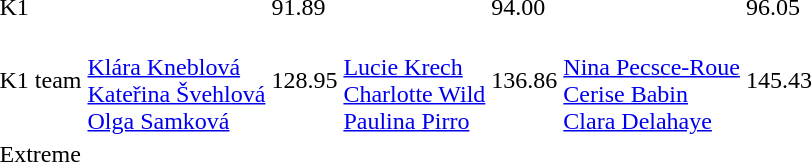<table>
<tr>
<td>K1</td>
<td></td>
<td>91.89</td>
<td></td>
<td>94.00</td>
<td></td>
<td>96.05</td>
</tr>
<tr>
<td>K1 team</td>
<td><br><a href='#'>Klára Kneblová</a><br><a href='#'>Kateřina Švehlová</a><br><a href='#'>Olga Samková</a></td>
<td>128.95</td>
<td><br><a href='#'>Lucie Krech</a><br><a href='#'>Charlotte Wild</a><br><a href='#'>Paulina Pirro</a></td>
<td>136.86</td>
<td><br><a href='#'>Nina Pecsce-Roue</a><br><a href='#'>Cerise Babin</a><br><a href='#'>Clara Delahaye</a></td>
<td>145.43</td>
</tr>
<tr>
<td>Extreme</td>
<td></td>
<td></td>
<td></td>
<td></td>
<td></td>
<td></td>
</tr>
</table>
